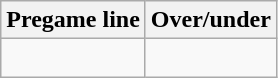<table class="wikitable">
<tr align="center">
<th style=>Pregame line</th>
<th style=>Over/under</th>
</tr>
<tr align="center">
<td> </td>
<td> </td>
</tr>
</table>
